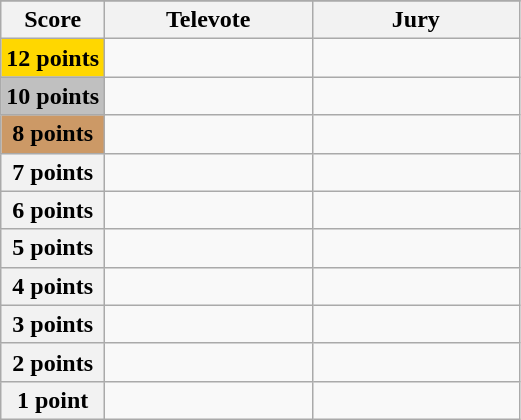<table class="wikitable">
<tr>
</tr>
<tr>
<th scope="col" width="20%">Score</th>
<th scope="col" width="40%">Televote</th>
<th scope="col" width="40%">Jury</th>
</tr>
<tr>
<th scope="row" style="Background:gold">12 points</th>
<td></td>
<td></td>
</tr>
<tr>
<th scope="row" style="background:silver">10 points</th>
<td></td>
<td></td>
</tr>
<tr>
<th scope="row" style="background:#CC9966">8 points</th>
<td></td>
<td></td>
</tr>
<tr>
<th scope="row">7 points</th>
<td></td>
<td></td>
</tr>
<tr>
<th scope="row">6 points</th>
<td></td>
<td></td>
</tr>
<tr>
<th scope="row">5 points</th>
<td></td>
<td></td>
</tr>
<tr>
<th scope="row">4 points</th>
<td></td>
<td></td>
</tr>
<tr>
<th scope="row">3 points</th>
<td></td>
<td></td>
</tr>
<tr>
<th scope="row">2 points</th>
<td></td>
<td></td>
</tr>
<tr>
<th scope="row">1 point</th>
<td></td>
<td></td>
</tr>
</table>
